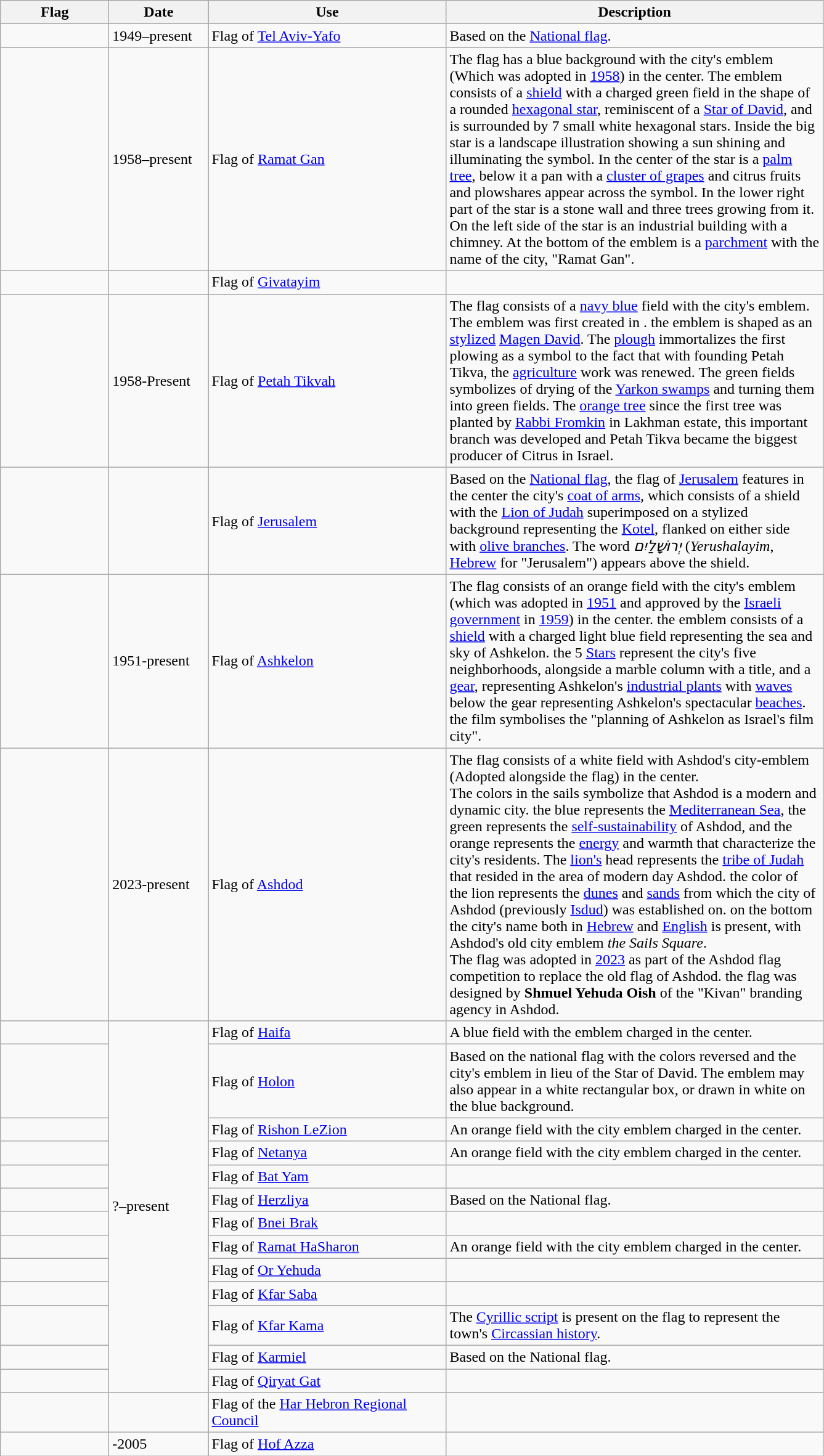<table class="wikitable" style="background:#f9f9f9">
<tr>
<th width="110">Flag</th>
<th width="100">Date</th>
<th width="250">Use</th>
<th width="400">Description</th>
</tr>
<tr>
<td></td>
<td>1949–present</td>
<td>Flag of <a href='#'>Tel Aviv-Yafo</a></td>
<td>Based on the <a href='#'>National flag</a>.</td>
</tr>
<tr>
<td></td>
<td>1958–present</td>
<td>Flag of <a href='#'>Ramat Gan</a></td>
<td>The flag has a blue background with the city's emblem (Which was adopted in <a href='#'>1958</a>) in the center. The emblem consists of a <a href='#'>shield</a> with a charged green field in the shape of a rounded <a href='#'>hexagonal star</a>, reminiscent of a <a href='#'>Star of David</a>, and is surrounded by 7 small white hexagonal stars. Inside the big star is a landscape illustration showing a sun shining and illuminating the symbol. In the center of the star is a <a href='#'>palm tree</a>, below it a pan with a <a href='#'>cluster of grapes</a> and citrus fruits and plowshares appear across the symbol. In the lower right part of the star is a stone wall and three trees growing from it. On the left side of the star is an industrial building with a chimney. At the bottom of the emblem is a <a href='#'>parchment</a> with the name of the city, "Ramat Gan".</td>
</tr>
<tr>
<td></td>
<td></td>
<td>Flag of <a href='#'>Givatayim</a></td>
<td></td>
</tr>
<tr>
<td></td>
<td>1958-Present</td>
<td>Flag of <a href='#'>Petah Tikvah</a></td>
<td>The flag consists of a <a href='#'>navy blue</a> field with the city's emblem.  The emblem was first created in . the emblem is shaped as an <a href='#'>stylized</a> <a href='#'>Magen David</a>. The <a href='#'>plough</a> immortalizes the first plowing as a symbol to the fact that with founding Petah Tikva, the <a href='#'>agriculture</a> work was renewed. The green fields symbolizes of drying of the <a href='#'>Yarkon swamps</a> and turning them into green fields. The <a href='#'>orange tree</a> since the first tree was planted by <a href='#'>Rabbi Fromkin</a> in Lakhman estate, this important branch was developed and Petah Tikva became the biggest producer of Citrus in Israel.</td>
</tr>
<tr>
<td></td>
<td></td>
<td>Flag of <a href='#'>Jerusalem</a></td>
<td>Based on the <a href='#'>National flag</a>, the flag of <a href='#'>Jerusalem</a> features in the center the city's <a href='#'>coat of arms</a>, which consists of a shield with the <a href='#'>Lion of Judah</a> superimposed on a stylized background representing the <a href='#'>Kotel</a>, flanked on either side with <a href='#'>olive branches</a>. The word <em>יְרוּשָׁלַיִם</em> (<em>Yerushalayim</em>, <a href='#'>Hebrew</a> for "Jerusalem") appears above the shield.</td>
</tr>
<tr>
<td></td>
<td>1951-present</td>
<td>Flag of <a href='#'>Ashkelon</a></td>
<td>The flag consists of an orange field with the city's emblem (which was adopted in <a href='#'>1951</a> and approved by the <a href='#'>Israeli government</a> in <a href='#'>1959</a>) in the center. the emblem consists of a <a href='#'>shield</a> with a charged light blue field representing the sea and sky of Ashkelon. the 5 <a href='#'>Stars</a> represent the city's five neighborhoods, alongside a marble column with a title, and a <a href='#'>gear</a>, representing Ashkelon's <a href='#'>industrial plants</a> with <a href='#'>waves</a> below the gear representing Ashkelon's spectacular <a href='#'>beaches</a>. the film symbolises the "planning of Ashkelon as Israel's film city".</td>
</tr>
<tr>
<td></td>
<td>2023-present</td>
<td>Flag of <a href='#'>Ashdod</a></td>
<td>The flag consists of a white field with Ashdod's city-emblem (Adopted alongside the flag) in the center.<br>The colors in the sails symbolize that Ashdod is a modern and dynamic city. the blue represents the <a href='#'>Mediterranean Sea</a>, the green represents the <a href='#'>self-sustainability</a> of Ashdod, and the orange represents the <a href='#'>energy</a> and warmth that characterize the city's residents. The <a href='#'>lion's</a> head represents the <a href='#'>tribe of Judah</a> that resided in the area of modern day Ashdod. the color of the lion represents the <a href='#'>dunes</a> and <a href='#'>sands</a> from which the city of Ashdod (previously <a href='#'>Isdud</a>) was established on. on the bottom the city's name both in <a href='#'>Hebrew</a> and <a href='#'>English</a> is present, with Ashdod's old city emblem <em>the Sails Square</em>.<br>The flag was adopted in <a href='#'>2023</a> as part of the Ashdod flag competition to replace the old flag of Ashdod. the flag was designed by <strong>Shmuel Yehuda Oish</strong> of the "Kivan" branding agency in Ashdod.</td>
</tr>
<tr>
<td></td>
<td rowspan="13">?–present</td>
<td>Flag of <a href='#'>Haifa</a></td>
<td>A blue field with the emblem charged in the center.</td>
</tr>
<tr>
<td></td>
<td>Flag of <a href='#'>Holon</a></td>
<td>Based on the national flag with the colors reversed and the city's emblem in lieu of the Star of David. The emblem may also appear in a white rectangular box, or drawn in white on the blue background.</td>
</tr>
<tr>
<td></td>
<td>Flag of <a href='#'>Rishon LeZion</a></td>
<td>An orange field with the city emblem charged in the center.</td>
</tr>
<tr>
<td></td>
<td>Flag of <a href='#'>Netanya</a></td>
<td>An orange field with the city emblem charged in the center.</td>
</tr>
<tr>
<td></td>
<td>Flag of <a href='#'>Bat Yam</a></td>
<td></td>
</tr>
<tr>
<td></td>
<td>Flag of <a href='#'>Herzliya</a></td>
<td>Based on the National flag.</td>
</tr>
<tr>
<td></td>
<td>Flag of <a href='#'>Bnei Brak</a></td>
<td></td>
</tr>
<tr>
<td></td>
<td>Flag of <a href='#'>Ramat HaSharon</a></td>
<td>An orange field with the city emblem charged in the center.</td>
</tr>
<tr>
<td></td>
<td>Flag of <a href='#'>Or Yehuda</a></td>
<td></td>
</tr>
<tr>
<td></td>
<td>Flag of <a href='#'>Kfar Saba</a></td>
<td></td>
</tr>
<tr>
<td></td>
<td>Flag of <a href='#'>Kfar Kama</a></td>
<td>The <a href='#'>Cyrillic script</a> is present on the flag to represent the town's <a href='#'>Circassian history</a>.</td>
</tr>
<tr>
<td></td>
<td>Flag of <a href='#'>Karmiel</a></td>
<td>Based on the National flag.</td>
</tr>
<tr>
<td></td>
<td>Flag of <a href='#'>Qiryat Gat</a></td>
<td></td>
</tr>
<tr>
<td></td>
<td></td>
<td>Flag of the <a href='#'>Har Hebron Regional Council</a></td>
<td></td>
</tr>
<tr>
<td></td>
<td>-2005</td>
<td>Flag of <a href='#'>Hof Azza</a></td>
<td></td>
</tr>
</table>
